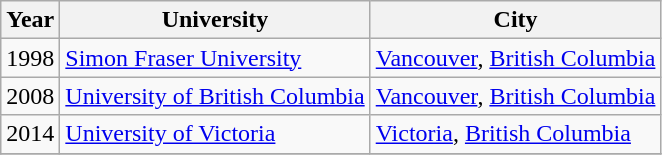<table class="wikitable">
<tr>
<th>Year</th>
<th>University</th>
<th>City</th>
</tr>
<tr>
<td>1998</td>
<td><a href='#'>Simon Fraser University</a></td>
<td><a href='#'>Vancouver</a>, <a href='#'>British Columbia</a></td>
</tr>
<tr>
<td>2008</td>
<td><a href='#'>University of British Columbia</a></td>
<td><a href='#'>Vancouver</a>, <a href='#'>British Columbia</a></td>
</tr>
<tr>
<td>2014</td>
<td><a href='#'>University of Victoria</a></td>
<td><a href='#'>Victoria</a>, <a href='#'>British Columbia</a></td>
</tr>
<tr>
</tr>
</table>
